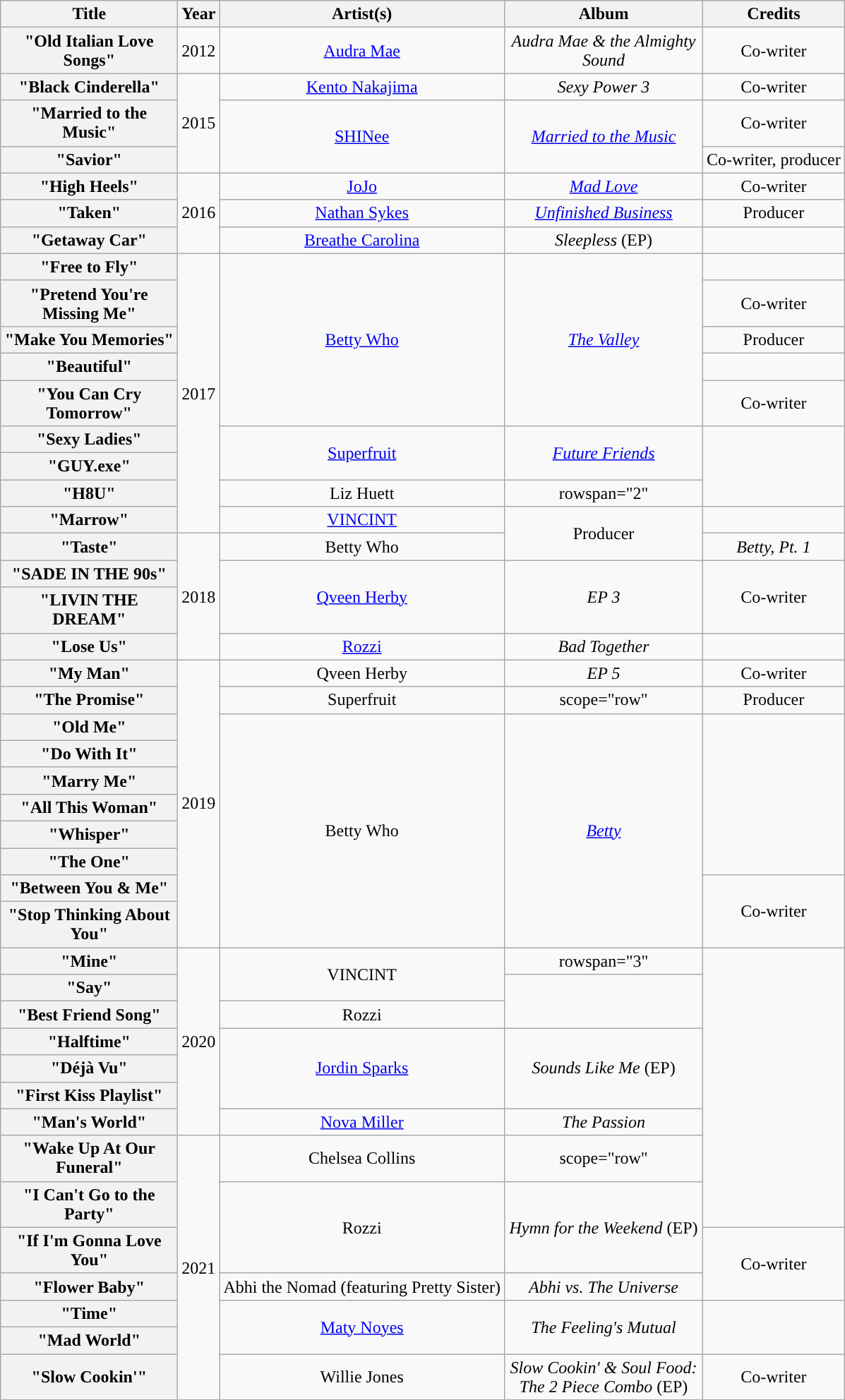<table class="wikitable plainrowheaders" style="text-align:center;">
<tr>
<th scope="col" style="width:160px;">Title</th>
<th scope="col">Year</th>
<th scope="col">Artist(s)</th>
<th scope="col" style="width:180px;">Album</th>
<th scope="col">Credits</th>
</tr>
<tr>
<th scope="row">"Old Italian Love Songs"</th>
<td>2012</td>
<td><a href='#'>Audra Mae</a></td>
<td><em>Audra Mae & the Almighty Sound</em></td>
<td>Co-writer</td>
</tr>
<tr>
<th scope="row">"Black Cinderella"</th>
<td rowspan="3">2015</td>
<td><a href='#'>Kento Nakajima</a></td>
<td><em>Sexy Power 3</em></td>
<td>Co-writer</td>
</tr>
<tr>
<th scope="row">"Married to the Music"</th>
<td rowspan="2"><a href='#'>SHINee</a></td>
<td rowspan="2"><em><a href='#'>Married to the Music</a></em></td>
<td>Co-writer</td>
</tr>
<tr>
<th scope="row">"Savior"</th>
<td>Co-writer, producer</td>
</tr>
<tr>
<th scope="row">"High Heels"</th>
<td rowspan="3">2016</td>
<td><a href='#'>JoJo</a></td>
<td><em><a href='#'>Mad Love</a></em></td>
<td>Co-writer</td>
</tr>
<tr>
<th scope="row">"Taken"</th>
<td><a href='#'>Nathan Sykes</a></td>
<td><em><a href='#'>Unfinished Business</a></em></td>
<td>Producer</td>
</tr>
<tr>
<th scope="row">"Getaway Car" </th>
<td><a href='#'>Breathe Carolina</a></td>
<td><em>Sleepless</em> (EP)</td>
<td></td>
</tr>
<tr>
<th scope="row">"Free to Fly"<br></th>
<td rowspan="9">2017</td>
<td rowspan="5"><a href='#'>Betty Who</a></td>
<td rowspan="5"><em><a href='#'>The Valley</a></em></td>
<td></td>
</tr>
<tr>
<th scope="row">"Pretend You're Missing Me"</th>
<td>Co-writer</td>
</tr>
<tr>
<th scope="row">"Make You Memories"</th>
<td>Producer</td>
</tr>
<tr>
<th scope="row">"Beautiful"<br></th>
<td></td>
</tr>
<tr>
<th scope="row">"You Can Cry Tomorrow"</th>
<td>Co-writer</td>
</tr>
<tr>
<th scope="row">"Sexy Ladies"</th>
<td rowspan="2"><a href='#'>Superfruit</a></td>
<td rowspan="2"><em><a href='#'>Future Friends</a></em></td>
<td rowspan="3"></td>
</tr>
<tr>
<th scope="row">"GUY.exe"</th>
</tr>
<tr>
<th scope="row">"H8U"</th>
<td>Liz Huett</td>
<td>rowspan="2" </td>
</tr>
<tr>
<th scope="row">"Marrow"</th>
<td><a href='#'>VINCINT</a></td>
<td rowspan="2">Producer</td>
</tr>
<tr>
<th scope="row">"Taste"</th>
<td rowspan="4">2018</td>
<td>Betty Who</td>
<td scope="row"><em>Betty, Pt. 1</em></td>
</tr>
<tr>
<th scope="row">"SADE IN THE 90s"</th>
<td rowspan="2"><a href='#'>Qveen Herby</a></td>
<td rowspan="2"><em>EP 3</em></td>
<td rowspan="2">Co-writer</td>
</tr>
<tr>
<th scope="row">"LIVIN THE DREAM"</th>
</tr>
<tr>
<th scope="row">"Lose Us" </th>
<td><a href='#'>Rozzi</a></td>
<td><em>Bad Together</em></td>
<td scope="row"></td>
</tr>
<tr>
<th scope="row">"My Man"</th>
<td rowspan="10">2019</td>
<td scope="row">Qveen Herby</td>
<td scope="row"><em>EP 5</em></td>
<td>Co-writer</td>
</tr>
<tr>
<th scope="row">"The Promise"</th>
<td scope="row">Superfruit</td>
<td>scope="row" </td>
<td>Producer</td>
</tr>
<tr>
<th scope="row">"Old Me"</th>
<td rowspan="8">Betty Who</td>
<td rowspan="8"><em><a href='#'>Betty</a></em></td>
<td rowspan="6"></td>
</tr>
<tr>
<th scope="row">"Do With It"</th>
</tr>
<tr>
<th scope="row">"Marry Me"</th>
</tr>
<tr>
<th scope="row">"All This Woman"</th>
</tr>
<tr>
<th scope="row">"Whisper"</th>
</tr>
<tr>
<th scope="row">"The One"</th>
</tr>
<tr>
<th scope="row">"Between You & Me"</th>
<td rowspan="2">Co-writer</td>
</tr>
<tr>
<th scope="row">"Stop Thinking About You"</th>
</tr>
<tr>
<th scope="row">"Mine"</th>
<td rowspan="7">2020</td>
<td rowspan="2">VINCINT</td>
<td>rowspan="3" </td>
<td rowspan="9"></td>
</tr>
<tr>
<th scope="row">"Say"</th>
</tr>
<tr>
<th scope="row">"Best Friend Song"</th>
<td>Rozzi</td>
</tr>
<tr>
<th scope="row">"Halftime"</th>
<td rowspan="3"><a href='#'>Jordin Sparks</a></td>
<td rowspan="3"><em>Sounds Like Me</em> (EP)</td>
</tr>
<tr>
<th scope="row">"Déjà Vu"</th>
</tr>
<tr>
<th scope="row">"First Kiss Playlist"</th>
</tr>
<tr>
<th scope="row">"Man's World"</th>
<td scope="row"><a href='#'>Nova Miller</a></td>
<td scope="row"><em>The Passion</em></td>
</tr>
<tr>
<th scope="row">"Wake Up At Our Funeral"</th>
<td rowspan="7">2021</td>
<td scope="row">Chelsea Collins</td>
<td>scope="row" </td>
</tr>
<tr>
<th scope="row">"I Can't Go to the Party"</th>
<td rowspan="2">Rozzi</td>
<td rowspan="2"><em>Hymn for the Weekend</em> (EP)</td>
</tr>
<tr>
<th scope="row">"If I'm Gonna Love You"</th>
<td rowspan="2">Co-writer</td>
</tr>
<tr>
<th scope="row">"Flower Baby"</th>
<td scope="row">Abhi the Nomad (featuring Pretty Sister)</td>
<td scope="row"><em>Abhi vs. The Universe</em></td>
</tr>
<tr>
<th scope="row">"Time"</th>
<td rowspan="2"><a href='#'>Maty Noyes</a></td>
<td rowspan="2"><em>The Feeling's Mutual</em></td>
<td rowspan="2"></td>
</tr>
<tr>
<th scope="row">"Mad World"</th>
</tr>
<tr>
<th scope="row">"Slow Cookin'"</th>
<td scope="row">Willie Jones</td>
<td scope="row"><em>Slow Cookin' & Soul Food: The 2 Piece Combo</em> (EP)</td>
<td scope="row">Co-writer</td>
</tr>
</table>
